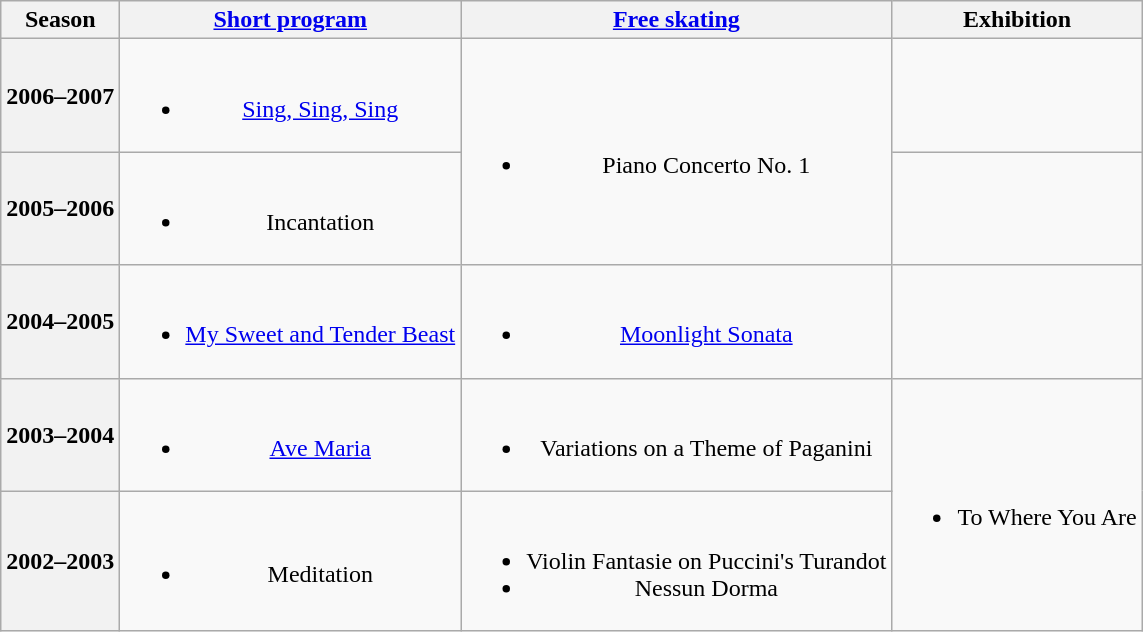<table class=wikitable style=text-align:center>
<tr>
<th>Season</th>
<th><a href='#'>Short program</a></th>
<th><a href='#'>Free skating</a></th>
<th>Exhibition</th>
</tr>
<tr>
<th>2006–2007 <br> </th>
<td><br><ul><li><a href='#'>Sing, Sing, Sing</a> <br></li></ul></td>
<td rowspan=2><br><ul><li>Piano Concerto No. 1 <br></li></ul></td>
<td></td>
</tr>
<tr>
<th>2005–2006 <br> </th>
<td><br><ul><li>Incantation <br></li></ul></td>
<td></td>
</tr>
<tr>
<th>2004–2005 <br> </th>
<td><br><ul><li><a href='#'>My Sweet and Tender Beast</a> <br></li></ul></td>
<td><br><ul><li><a href='#'>Moonlight Sonata</a> <br></li></ul></td>
<td></td>
</tr>
<tr>
<th>2003–2004 <br> </th>
<td><br><ul><li><a href='#'>Ave Maria</a> <br></li></ul></td>
<td><br><ul><li>Variations on a Theme of Paganini <br></li></ul></td>
<td rowspan=2><br><ul><li>To Where You Are <br></li></ul></td>
</tr>
<tr>
<th>2002–2003 <br> </th>
<td><br><ul><li>Meditation <br></li></ul></td>
<td><br><ul><li>Violin Fantasie on Puccini's Turandot <br></li><li>Nessun Dorma <br></li></ul></td>
</tr>
</table>
